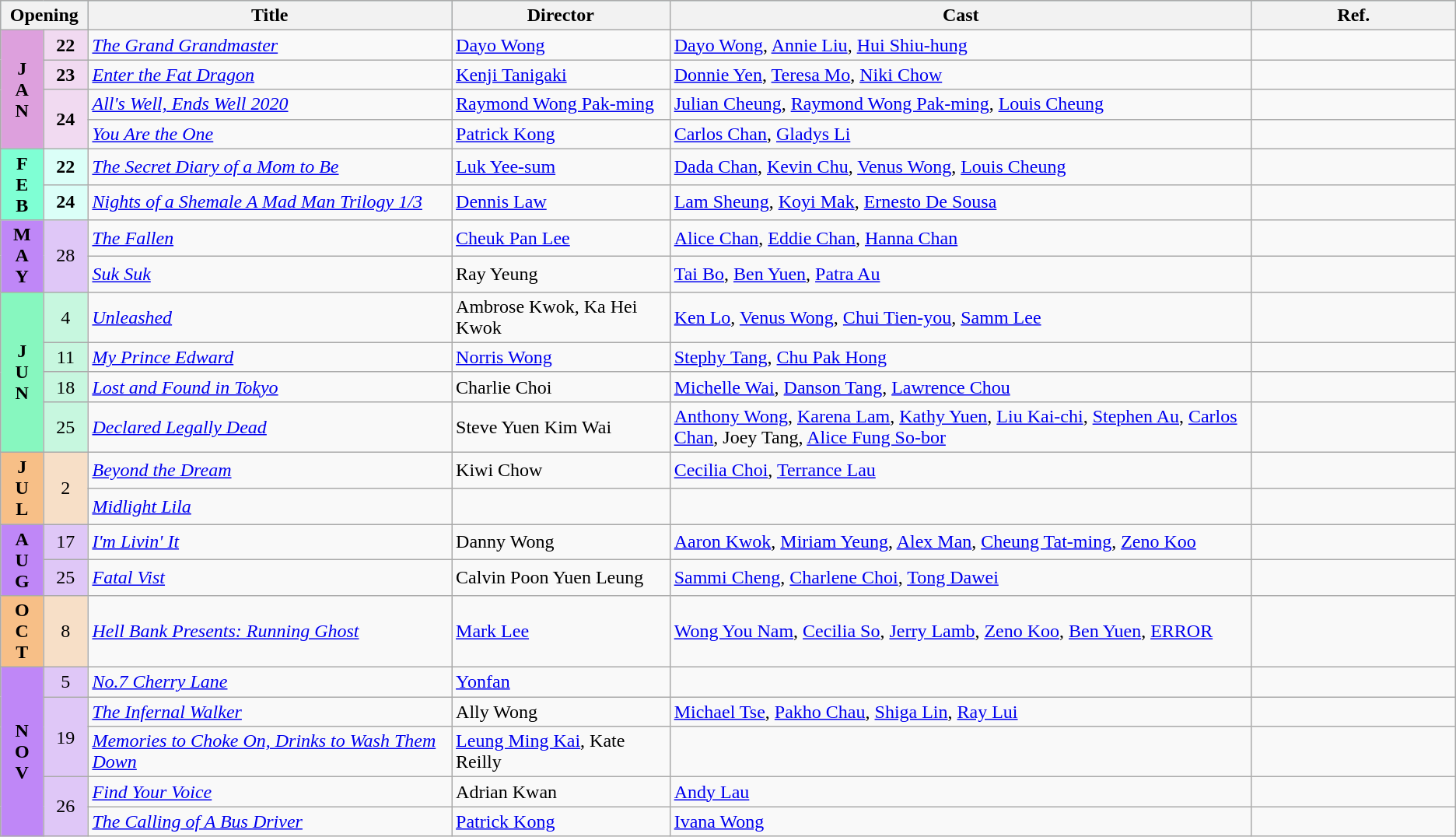<table class="wikitable">
<tr style="background:#b0e0e6; text-align:center;">
<th colspan="2" style="width:6%;"><strong>Opening</strong></th>
<th style="width:25%;"><strong>Title</strong></th>
<th style="width:15%;"><strong>Director</strong></th>
<th style="width:40%;"><strong>Cast</strong></th>
<th>Ref.</th>
</tr>
<tr January>
<td rowspan="4" style="text-align:center; background:plum; textcolor:#000;"><strong>J<br>A<br>N</strong></td>
<td rowspan="1" style="text-align:center;background:#f1daf1;"><strong>22</strong></td>
<td><em><a href='#'>The Grand Grandmaster</a></em></td>
<td><a href='#'>Dayo Wong</a></td>
<td><a href='#'>Dayo Wong</a>, <a href='#'>Annie Liu</a>, <a href='#'>Hui Shiu-hung</a></td>
<td></td>
</tr>
<tr>
<td rowspan="1" style="text-align:center;background:#f1daf1;"><strong>23</strong></td>
<td><em><a href='#'>Enter the Fat Dragon</a></em></td>
<td><a href='#'>Kenji Tanigaki</a></td>
<td><a href='#'>Donnie Yen</a>, <a href='#'>Teresa Mo</a>, <a href='#'>Niki Chow</a></td>
<td></td>
</tr>
<tr>
<td rowspan="2" style="text-align:center;background:#f1daf1;"><strong>24</strong></td>
<td><em><a href='#'>All's Well, Ends Well 2020</a></em></td>
<td><a href='#'>Raymond Wong Pak-ming</a></td>
<td><a href='#'>Julian Cheung</a>, <a href='#'>Raymond Wong Pak-ming</a>, <a href='#'>Louis Cheung</a></td>
<td></td>
</tr>
<tr>
<td><em><a href='#'>You Are the One</a></em></td>
<td><a href='#'>Patrick Kong</a></td>
<td><a href='#'>Carlos Chan</a>, <a href='#'>Gladys Li</a></td>
<td></td>
</tr>
<tr>
<td rowspan="2" style="text-align:center; background:#7FFFD4; textcolor:#000;"><strong>F<br>E<br>B</strong></td>
<td rowspan="1" style="text-align:center;background:#dbfff8;"><strong>22</strong></td>
<td><em><a href='#'>The Secret Diary of a Mom to Be</a></em></td>
<td><a href='#'>Luk Yee-sum</a></td>
<td><a href='#'>Dada Chan</a>, <a href='#'>Kevin Chu</a>, <a href='#'>Venus Wong</a>, <a href='#'>Louis Cheung</a></td>
<td></td>
</tr>
<tr>
<td rowspan="1" style="text-align:center;background:#dbfff8;"><strong>24</strong></td>
<td><em><a href='#'>Nights of a Shemale A Mad Man Trilogy 1/3</a></em></td>
<td><a href='#'>Dennis Law</a></td>
<td><a href='#'>Lam Sheung</a>, <a href='#'>Koyi Mak</a>, <a href='#'>Ernesto De Sousa</a></td>
<td></td>
</tr>
<tr>
<th rowspan="2" style="text-align:center; background:#bf87f7">M<br>A<br>Y</th>
<td rowspan="2" style="text-align:center; background:#dfc7f7">28</td>
<td><em><a href='#'>The Fallen</a></em></td>
<td><a href='#'>Cheuk Pan Lee</a></td>
<td><a href='#'>Alice Chan</a>, <a href='#'>Eddie Chan</a>, <a href='#'>Hanna Chan</a></td>
<td></td>
</tr>
<tr>
<td><em><a href='#'>Suk Suk</a></em></td>
<td>Ray Yeung</td>
<td><a href='#'>Tai Bo</a>, <a href='#'>Ben Yuen</a>, <a href='#'>Patra Au</a></td>
<td></td>
</tr>
<tr>
<th rowspan="4" style="text-align:center; background:#87f7bf">J<br>U<br>N</th>
<td rowspan="1" style="text-align:center; background:#c7f7df">4</td>
<td><em><a href='#'>Unleashed</a></em></td>
<td>Ambrose Kwok, Ka Hei Kwok</td>
<td><a href='#'>Ken Lo</a>, <a href='#'>Venus Wong</a>, <a href='#'>Chui Tien-you</a>, <a href='#'>Samm Lee</a></td>
<td></td>
</tr>
<tr>
<td rowspan="1" style="text-align:center; background:#c7f7df">11</td>
<td><em><a href='#'>My Prince Edward</a></em></td>
<td><a href='#'>Norris Wong</a></td>
<td><a href='#'>Stephy Tang</a>, <a href='#'>Chu Pak Hong</a></td>
<td></td>
</tr>
<tr>
<td rowspan="1" style="text-align:center; background:#c7f7df">18</td>
<td><em><a href='#'>Lost and Found in Tokyo</a></em></td>
<td>Charlie Choi</td>
<td><a href='#'>Michelle Wai</a>, <a href='#'>Danson Tang</a>, <a href='#'>Lawrence Chou</a></td>
<td></td>
</tr>
<tr>
<td rowspan="1" style="text-align:center; background:#c7f7df">25</td>
<td><em><a href='#'>Declared Legally Dead</a></em></td>
<td>Steve Yuen Kim Wai</td>
<td><a href='#'>Anthony Wong</a>, <a href='#'>Karena Lam</a>, <a href='#'>Kathy Yuen</a>, <a href='#'>Liu Kai-chi</a>, <a href='#'>Stephen Au</a>, <a href='#'>Carlos Chan</a>, Joey Tang, <a href='#'>Alice Fung So-bor</a></td>
<td></td>
</tr>
<tr>
<th rowspan="2" style="text-align:center; background:#f7bf87">J<br>U<br>L</th>
<td rowspan="2" style="text-align:center; background:#f7dfc7">2</td>
<td><em><a href='#'>Beyond the Dream</a></em></td>
<td>Kiwi Chow</td>
<td><a href='#'>Cecilia Choi</a>, <a href='#'>Terrance Lau</a></td>
<td></td>
</tr>
<tr>
<td><em><a href='#'>Midlight Lila</a></em></td>
<td></td>
<td></td>
<td></td>
</tr>
<tr>
<th rowspan="2" style="text-align:center; background:#bf87f7">A<br>U<br>G</th>
<td rowspan="1" style="text-align:center; background:#dfc7f7">17</td>
<td><em><a href='#'>I'm Livin' It</a></em></td>
<td>Danny Wong</td>
<td><a href='#'>Aaron Kwok</a>, <a href='#'>Miriam Yeung</a>, <a href='#'>Alex Man</a>, <a href='#'>Cheung Tat-ming</a>, <a href='#'>Zeno Koo</a></td>
<td></td>
</tr>
<tr>
<td rowspan="1" style="text-align:center; background:#dfc7f7">25</td>
<td><em><a href='#'>Fatal Vist</a></em></td>
<td>Calvin Poon Yuen Leung</td>
<td><a href='#'>Sammi Cheng</a>, <a href='#'>Charlene Choi</a>, <a href='#'>Tong Dawei</a></td>
<td></td>
</tr>
<tr>
<th rowspan="1" style="text-align:center; background:#f7bf87">O<br>C<br>T</th>
<td rowspan="1" style="text-align:center; background:#f7dfc7">8</td>
<td><em><a href='#'>Hell Bank Presents: Running Ghost</a></em></td>
<td><a href='#'>Mark Lee</a></td>
<td><a href='#'>Wong You Nam</a>, <a href='#'>Cecilia So</a>, <a href='#'>Jerry Lamb</a>, <a href='#'>Zeno Koo</a>, <a href='#'>Ben Yuen</a>, <a href='#'>ERROR</a></td>
<td></td>
</tr>
<tr>
<th rowspan="5" style="text-align:center; background:#bf87f7">N<br>O<br>V</th>
<td rowspan="1" style="text-align:center; background:#dfc7f7">5</td>
<td><em><a href='#'>No.7 Cherry Lane</a></em></td>
<td><a href='#'>Yonfan</a></td>
<td></td>
<td></td>
</tr>
<tr>
<td rowspan="2" style="text-align:center; background:#dfc7f7">19</td>
<td><em><a href='#'>The Infernal Walker</a></em></td>
<td>Ally Wong</td>
<td><a href='#'>Michael Tse</a>, <a href='#'>Pakho Chau</a>, <a href='#'>Shiga Lin</a>, <a href='#'>Ray Lui</a></td>
<td></td>
</tr>
<tr>
<td><em><a href='#'>Memories to Choke On, Drinks to Wash Them Down</a></em></td>
<td><a href='#'>Leung Ming Kai</a>, Kate Reilly</td>
<td></td>
<td></td>
</tr>
<tr>
<td rowspan="2" style="text-align:center; background:#dfc7f7">26</td>
<td><em><a href='#'>Find Your Voice</a></em></td>
<td>Adrian Kwan</td>
<td><a href='#'>Andy Lau</a></td>
<td></td>
</tr>
<tr>
<td><em><a href='#'>The Calling of A Bus Driver</a></em></td>
<td><a href='#'>Patrick Kong</a></td>
<td><a href='#'>Ivana Wong</a></td>
<td></td>
</tr>
</table>
